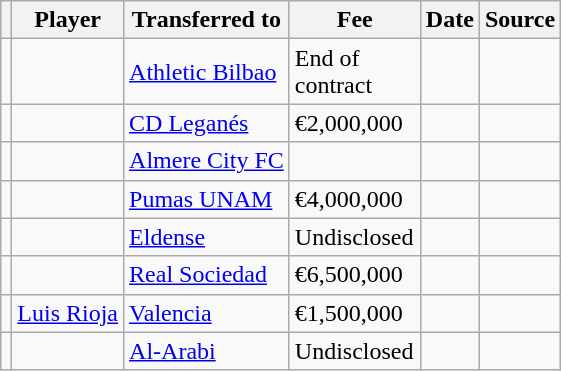<table class="wikitable plainrowheaders sortable">
<tr>
<th></th>
<th scope="col">Player</th>
<th>Transferred to</th>
<th style="width: 80px;">Fee</th>
<th scope="col">Date</th>
<th scope="col">Source</th>
</tr>
<tr>
<td align="center"></td>
<td></td>
<td> <a href='#'>Athletic Bilbao</a></td>
<td>End of contract</td>
<td></td>
<td></td>
</tr>
<tr>
<td align="center"></td>
<td></td>
<td> <a href='#'>CD Leganés</a></td>
<td>€2,000,000</td>
<td></td>
<td></td>
</tr>
<tr>
<td align="center"></td>
<td></td>
<td> <a href='#'>Almere City FC</a></td>
<td></td>
<td></td>
<td></td>
</tr>
<tr>
<td align="center"></td>
<td></td>
<td> <a href='#'>Pumas UNAM</a></td>
<td>€4,000,000</td>
<td></td>
<td></td>
</tr>
<tr>
<td align="center"></td>
<td></td>
<td> <a href='#'>Eldense</a></td>
<td>Undisclosed</td>
<td></td>
<td></td>
</tr>
<tr>
<td align="center"></td>
<td></td>
<td> <a href='#'>Real Sociedad</a></td>
<td>€6,500,000</td>
<td></td>
<td></td>
</tr>
<tr>
<td align="center"></td>
<td> <a href='#'>Luis Rioja</a></td>
<td> <a href='#'>Valencia</a></td>
<td>€1,500,000</td>
<td></td>
<td></td>
</tr>
<tr>
<td align="center"></td>
<td></td>
<td> <a href='#'>Al-Arabi</a></td>
<td>Undisclosed</td>
<td></td>
<td></td>
</tr>
</table>
